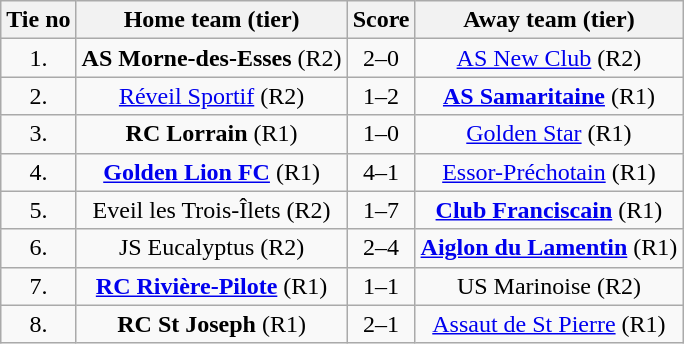<table class="wikitable" style="text-align: center">
<tr>
<th>Tie no</th>
<th>Home team (tier)</th>
<th>Score</th>
<th>Away team (tier)</th>
</tr>
<tr>
<td>1.</td>
<td> <strong>AS Morne-des-Esses</strong> (R2)</td>
<td>2–0</td>
<td><a href='#'>AS New Club</a> (R2) </td>
</tr>
<tr>
<td>2.</td>
<td> <a href='#'>Réveil Sportif</a> (R2)</td>
<td>1–2</td>
<td><strong><a href='#'>AS Samaritaine</a></strong> (R1) </td>
</tr>
<tr>
<td>3.</td>
<td> <strong>RC Lorrain</strong> (R1)</td>
<td>1–0</td>
<td><a href='#'>Golden Star</a> (R1) </td>
</tr>
<tr>
<td>4.</td>
<td> <strong><a href='#'>Golden Lion FC</a></strong> (R1)</td>
<td>4–1</td>
<td><a href='#'>Essor-Préchotain</a> (R1) </td>
</tr>
<tr>
<td>5.</td>
<td> Eveil les Trois-Îlets (R2)</td>
<td>1–7</td>
<td><strong><a href='#'>Club Franciscain</a></strong> (R1) </td>
</tr>
<tr>
<td>6.</td>
<td> JS Eucalyptus (R2)</td>
<td>2–4</td>
<td><strong><a href='#'>Aiglon du Lamentin</a></strong> (R1) </td>
</tr>
<tr>
<td>7.</td>
<td> <strong><a href='#'>RC Rivière-Pilote</a></strong> (R1)</td>
<td>1–1 </td>
<td>US Marinoise (R2) </td>
</tr>
<tr>
<td>8.</td>
<td> <strong>RC St Joseph</strong> (R1)</td>
<td>2–1</td>
<td><a href='#'>Assaut de St Pierre</a> (R1) </td>
</tr>
</table>
